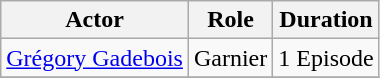<table class="wikitable">
<tr>
<th>Actor</th>
<th>Role</th>
<th>Duration</th>
</tr>
<tr>
<td><a href='#'>Grégory Gadebois</a></td>
<td>Garnier</td>
<td>1 Episode</td>
</tr>
<tr>
</tr>
</table>
